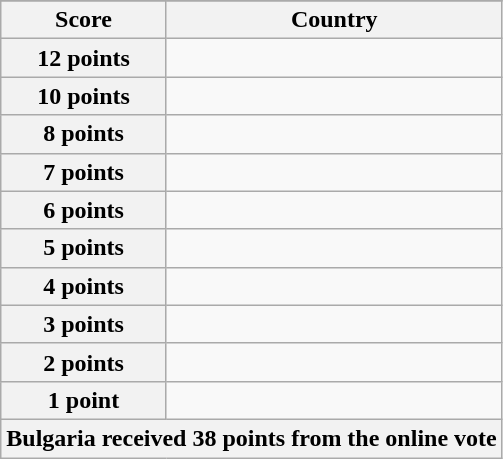<table class="wikitable">
<tr>
</tr>
<tr>
<th scope="col" width="33%">Score</th>
<th scope="col">Country</th>
</tr>
<tr>
<th scope="row">12 points</th>
<td></td>
</tr>
<tr>
<th scope="row">10 points</th>
<td></td>
</tr>
<tr>
<th scope="row">8 points</th>
<td></td>
</tr>
<tr>
<th scope="row">7 points</th>
<td></td>
</tr>
<tr>
<th scope="row">6 points</th>
<td></td>
</tr>
<tr>
<th scope="row">5 points</th>
<td></td>
</tr>
<tr>
<th scope="row">4 points</th>
<td></td>
</tr>
<tr>
<th scope="row">3 points</th>
<td></td>
</tr>
<tr>
<th scope="row">2 points</th>
<td></td>
</tr>
<tr>
<th scope="row">1 point</th>
<td></td>
</tr>
<tr>
<th colspan="2">Bulgaria received 38 points from the online vote</th>
</tr>
</table>
